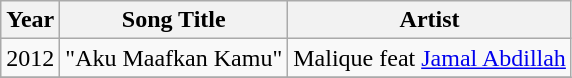<table class="wikitable">
<tr>
<th>Year</th>
<th>Song Title</th>
<th>Artist</th>
</tr>
<tr>
<td>2012</td>
<td>"Aku Maafkan Kamu"</td>
<td>Malique feat <a href='#'>Jamal Abdillah</a></td>
</tr>
<tr>
</tr>
</table>
